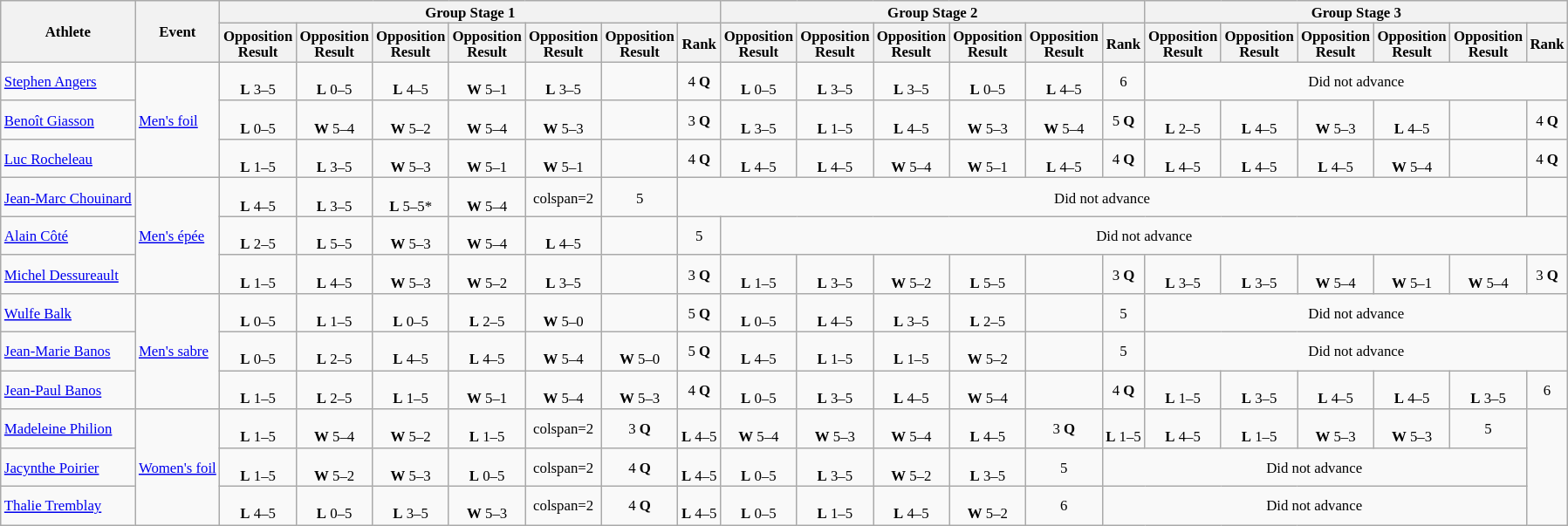<table class=wikitable style="font-size:70%">
<tr>
<th rowspan="2">Athlete</th>
<th rowspan="2">Event</th>
<th colspan="7">Group Stage 1</th>
<th colspan="6">Group Stage 2</th>
<th colspan="6">Group Stage 3</th>
</tr>
<tr>
<th>Opposition<br>Result</th>
<th>Opposition<br>Result</th>
<th>Opposition<br>Result</th>
<th>Opposition<br>Result</th>
<th>Opposition<br>Result</th>
<th>Opposition<br>Result</th>
<th>Rank</th>
<th>Opposition<br>Result</th>
<th>Opposition<br>Result</th>
<th>Opposition<br>Result</th>
<th>Opposition<br>Result</th>
<th>Opposition<br>Result</th>
<th>Rank</th>
<th>Opposition<br>Result</th>
<th>Opposition<br>Result</th>
<th>Opposition<br>Result</th>
<th>Opposition<br>Result</th>
<th>Opposition<br>Result</th>
<th>Rank</th>
</tr>
<tr align=center>
<td align=left><a href='#'>Stephen Angers</a></td>
<td align=left rowspan=3><a href='#'>Men's foil</a></td>
<td><br><strong>L</strong> 3–5</td>
<td><br><strong>L</strong> 0–5</td>
<td><br><strong>L</strong> 4–5</td>
<td><br><strong>W</strong> 5–1</td>
<td><br><strong>L</strong> 3–5</td>
<td></td>
<td>4 <strong>Q</strong></td>
<td><br><strong>L</strong> 0–5</td>
<td><br><strong>L</strong> 3–5</td>
<td><br><strong>L</strong> 3–5</td>
<td><br><strong>L</strong> 0–5</td>
<td><br><strong>L</strong> 4–5</td>
<td>6</td>
<td colspan=6>Did not advance</td>
</tr>
<tr align=center>
<td align=left><a href='#'>Benoît Giasson</a></td>
<td><br><strong>L</strong> 0–5</td>
<td><br><strong>W</strong> 5–4</td>
<td><br><strong>W</strong> 5–2</td>
<td><br><strong>W</strong> 5–4</td>
<td><br><strong>W</strong> 5–3</td>
<td></td>
<td>3 <strong>Q</strong></td>
<td><br><strong>L</strong> 3–5</td>
<td><br><strong>L</strong> 1–5</td>
<td><br><strong>L</strong> 4–5</td>
<td><br><strong>W</strong> 5–3</td>
<td><br><strong>W</strong> 5–4</td>
<td>5 <strong>Q</strong></td>
<td><br><strong>L</strong> 2–5</td>
<td><br><strong>L</strong> 4–5</td>
<td><br><strong>W</strong> 5–3</td>
<td><br><strong>L</strong> 4–5</td>
<td></td>
<td>4 <strong>Q</strong></td>
</tr>
<tr align=center>
<td align=left><a href='#'>Luc Rocheleau</a></td>
<td><br><strong>L</strong> 1–5</td>
<td><br><strong>L</strong> 3–5</td>
<td><br><strong>W</strong> 5–3</td>
<td><br><strong>W</strong> 5–1</td>
<td><br><strong>W</strong> 5–1</td>
<td></td>
<td>4 <strong>Q</strong></td>
<td><br><strong>L</strong> 4–5</td>
<td><br><strong>L</strong> 4–5</td>
<td><br><strong>W</strong> 5–4</td>
<td><br><strong>W</strong> 5–1</td>
<td><br><strong>L</strong> 4–5</td>
<td>4 <strong>Q</strong></td>
<td><br><strong>L</strong> 4–5</td>
<td><br><strong>L</strong> 4–5</td>
<td><br><strong>L</strong> 4–5</td>
<td><br><strong>W</strong> 5–4</td>
<td></td>
<td>4 <strong>Q</strong></td>
</tr>
<tr align=center>
<td align=left><a href='#'>Jean-Marc Chouinard</a></td>
<td align=left rowspan=3><a href='#'>Men's épée</a></td>
<td><br><strong>L</strong> 4–5</td>
<td><br><strong>L</strong> 3–5</td>
<td><br><strong>L</strong> 5–5*</td>
<td><br><strong>W</strong> 5–4</td>
<td>colspan=2</td>
<td>5</td>
<td colspan=12>Did not advance</td>
</tr>
<tr align=center>
<td align=left><a href='#'>Alain Côté</a></td>
<td><br><strong>L</strong> 2–5</td>
<td><br><strong>L</strong> 5–5</td>
<td><br><strong>W</strong> 5–3</td>
<td><br><strong>W</strong> 5–4</td>
<td><br><strong>L</strong> 4–5</td>
<td></td>
<td>5</td>
<td colspan=12>Did not advance</td>
</tr>
<tr align=center>
<td align=left><a href='#'>Michel Dessureault</a></td>
<td><br><strong>L</strong> 1–5</td>
<td><br><strong>L</strong> 4–5</td>
<td><br><strong>W</strong> 5–3</td>
<td><br><strong>W</strong> 5–2</td>
<td><br><strong>L</strong> 3–5</td>
<td></td>
<td>3 <strong>Q</strong></td>
<td><br><strong>L</strong> 1–5</td>
<td><br><strong>L</strong> 3–5</td>
<td><br><strong>W</strong> 5–2</td>
<td><br><strong>L</strong> 5–5</td>
<td></td>
<td>3 <strong>Q</strong></td>
<td><br><strong>L</strong> 3–5</td>
<td><br><strong>L</strong> 3–5</td>
<td><br><strong>W</strong> 5–4</td>
<td><br><strong>W</strong> 5–1</td>
<td><br><strong>W</strong> 5–4</td>
<td>3 <strong>Q</strong></td>
</tr>
<tr align=center>
<td align=left><a href='#'>Wulfe Balk</a></td>
<td align=left rowspan=3><a href='#'>Men's sabre</a></td>
<td><br><strong>L</strong> 0–5</td>
<td><br><strong>L</strong> 1–5</td>
<td><br><strong>L</strong> 0–5</td>
<td><br><strong>L</strong> 2–5</td>
<td><br><strong>W</strong> 5–0</td>
<td></td>
<td>5 <strong>Q</strong></td>
<td><br><strong>L</strong> 0–5</td>
<td><br><strong>L</strong> 4–5</td>
<td><br><strong>L</strong> 3–5</td>
<td><br><strong>L</strong> 2–5</td>
<td></td>
<td>5</td>
<td colspan=6>Did not advance</td>
</tr>
<tr align=center>
<td align=left><a href='#'>Jean-Marie Banos</a></td>
<td><br><strong>L</strong> 0–5</td>
<td><br><strong>L</strong> 2–5</td>
<td><br><strong>L</strong> 4–5</td>
<td><br><strong>L</strong> 4–5</td>
<td><br><strong>W</strong> 5–4</td>
<td><br><strong>W</strong> 5–0</td>
<td>5 <strong>Q</strong></td>
<td><br><strong>L</strong> 4–5</td>
<td><br><strong>L</strong> 1–5</td>
<td><br><strong>L</strong> 1–5</td>
<td><br><strong>W</strong> 5–2</td>
<td></td>
<td>5</td>
<td colspan=6>Did not advance</td>
</tr>
<tr align=center>
<td align=left><a href='#'>Jean-Paul Banos</a></td>
<td><br><strong>L</strong> 1–5</td>
<td><br><strong>L</strong> 2–5</td>
<td><br><strong>L</strong> 1–5</td>
<td><br><strong>W</strong> 5–1</td>
<td><br><strong>W</strong> 5–4</td>
<td><br><strong>W</strong> 5–3</td>
<td>4 <strong>Q</strong></td>
<td><br><strong>L</strong> 0–5</td>
<td><br><strong>L</strong> 3–5</td>
<td><br><strong>L</strong> 4–5</td>
<td><br><strong>W</strong> 5–4</td>
<td></td>
<td>4 <strong>Q</strong></td>
<td><br><strong>L</strong> 1–5</td>
<td><br><strong>L</strong> 3–5</td>
<td><br><strong>L</strong> 4–5</td>
<td><br><strong>L</strong> 4–5</td>
<td><br><strong>L</strong> 3–5</td>
<td>6</td>
</tr>
<tr align=center>
<td align=left><a href='#'>Madeleine Philion</a></td>
<td align=left rowspan=3><a href='#'>Women's foil</a></td>
<td><br><strong>L</strong> 1–5</td>
<td><br><strong>W</strong> 5–4</td>
<td><br><strong>W</strong> 5–2</td>
<td><br><strong>L</strong> 1–5</td>
<td>colspan=2</td>
<td>3 <strong>Q</strong></td>
<td><br><strong>L</strong> 4–5</td>
<td><br><strong>W</strong> 5–4</td>
<td><br><strong>W</strong> 5–3</td>
<td><br><strong>W</strong> 5–4</td>
<td><br><strong>L</strong> 4–5</td>
<td>3 <strong>Q</strong></td>
<td><br><strong>L</strong> 1–5</td>
<td><br><strong>L</strong> 4–5</td>
<td><br><strong>L</strong> 1–5</td>
<td><br><strong>W</strong> 5–3</td>
<td><br><strong>W</strong> 5–3</td>
<td>5</td>
</tr>
<tr align=center>
<td align=left><a href='#'>Jacynthe Poirier</a></td>
<td><br><strong>L</strong> 1–5</td>
<td><br><strong>W</strong> 5–2</td>
<td><br><strong>W</strong> 5–3</td>
<td><br><strong>L</strong> 0–5</td>
<td>colspan=2</td>
<td>4 <strong>Q</strong></td>
<td><br><strong>L</strong> 4–5</td>
<td><br><strong>L</strong> 0–5</td>
<td><br><strong>L</strong> 3–5</td>
<td><br><strong>W</strong> 5–2</td>
<td><br><strong>L</strong> 3–5</td>
<td>5</td>
<td colspan=6>Did not advance</td>
</tr>
<tr align=center>
<td align=left><a href='#'>Thalie Tremblay</a></td>
<td><br><strong>L</strong> 4–5</td>
<td><br><strong>L</strong> 0–5</td>
<td><br><strong>L</strong> 3–5</td>
<td><br><strong>W</strong> 5–3</td>
<td>colspan=2</td>
<td>4 <strong>Q</strong></td>
<td><br><strong>L</strong> 4–5</td>
<td><br><strong>L</strong> 0–5</td>
<td><br><strong>L</strong> 1–5</td>
<td><br><strong>L</strong> 4–5</td>
<td><br><strong>W</strong> 5–2</td>
<td>6</td>
<td colspan=6>Did not advance</td>
</tr>
</table>
